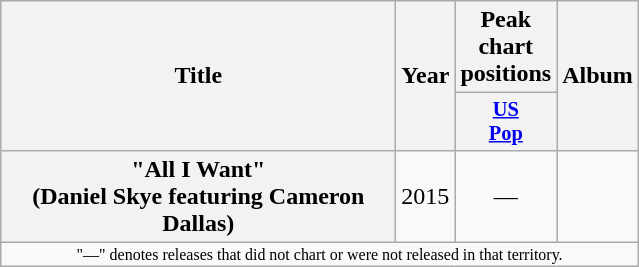<table class="wikitable plainrowheaders" style="text-align:center;">
<tr>
<th scope="col" rowspan="2" style="width:16em;">Title</th>
<th scope="col" rowspan="2">Year</th>
<th scope="col" colspan="1">Peak chart positions</th>
<th scope="col" rowspan="2">Album</th>
</tr>
<tr>
<th scope="col" style="width:3em;font-size:85%;"><a href='#'>US<br>Pop</a><br></th>
</tr>
<tr>
<th scope="row">"All I Want"<br><span>(Daniel Skye featuring Cameron Dallas)</span></th>
<td>2015</td>
<td>—</td>
<td></td>
</tr>
<tr>
<td align="center" colspan="15" style="font-size:8pt">"—" denotes releases that did not chart or were not released in that territory.</td>
</tr>
</table>
